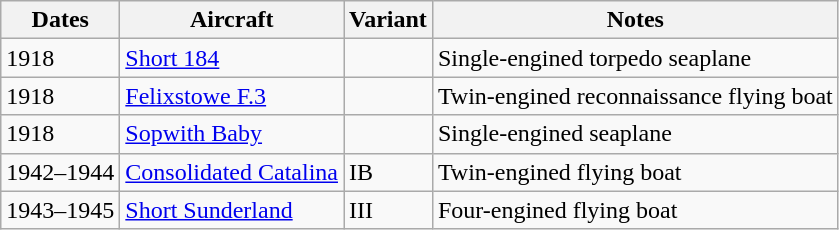<table class="wikitable">
<tr>
<th>Dates</th>
<th>Aircraft</th>
<th>Variant</th>
<th>Notes</th>
</tr>
<tr>
<td>1918</td>
<td><a href='#'>Short 184</a></td>
<td></td>
<td>Single-engined torpedo seaplane</td>
</tr>
<tr>
<td>1918</td>
<td><a href='#'>Felixstowe F.3</a></td>
<td></td>
<td>Twin-engined reconnaissance flying boat</td>
</tr>
<tr>
<td>1918</td>
<td><a href='#'>Sopwith Baby</a></td>
<td></td>
<td>Single-engined seaplane</td>
</tr>
<tr>
<td>1942–1944</td>
<td><a href='#'>Consolidated Catalina</a></td>
<td>IB</td>
<td>Twin-engined flying boat</td>
</tr>
<tr>
<td>1943–1945</td>
<td><a href='#'>Short Sunderland</a></td>
<td>III</td>
<td>Four-engined flying boat</td>
</tr>
</table>
